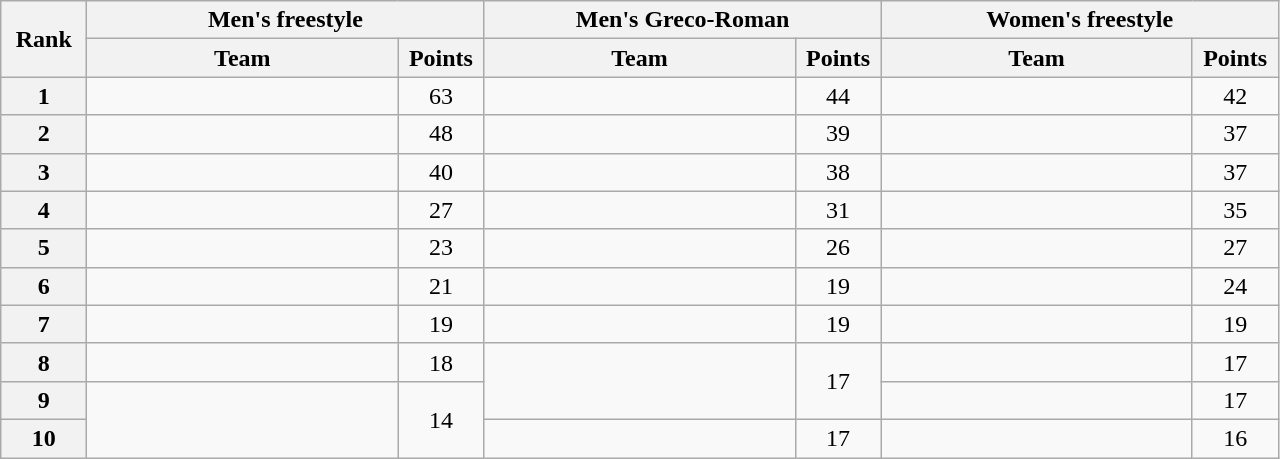<table class="wikitable" style="text-align:center;">
<tr>
<th width=50 rowspan="2">Rank</th>
<th colspan="2">Men's freestyle</th>
<th colspan="2">Men's Greco-Roman</th>
<th colspan="2">Women's freestyle</th>
</tr>
<tr>
<th width=200>Team</th>
<th width=50>Points</th>
<th width=200>Team</th>
<th width=50>Points</th>
<th width=200>Team</th>
<th width=50>Points</th>
</tr>
<tr>
<th>1</th>
<td align=left></td>
<td>63</td>
<td align=left></td>
<td>44</td>
<td align=left></td>
<td>42</td>
</tr>
<tr>
<th>2</th>
<td align=left></td>
<td>48</td>
<td align=left></td>
<td>39</td>
<td align=left></td>
<td>37</td>
</tr>
<tr>
<th>3</th>
<td align=left></td>
<td>40</td>
<td align=left></td>
<td>38</td>
<td align=left></td>
<td>37</td>
</tr>
<tr>
<th>4</th>
<td align=left></td>
<td>27</td>
<td align=left></td>
<td>31</td>
<td align=left></td>
<td>35</td>
</tr>
<tr>
<th>5</th>
<td align=left></td>
<td>23</td>
<td align=left></td>
<td>26</td>
<td align=left></td>
<td>27</td>
</tr>
<tr>
<th>6</th>
<td align=left></td>
<td>21</td>
<td align=left></td>
<td>19</td>
<td align=left></td>
<td>24</td>
</tr>
<tr>
<th>7</th>
<td align=left></td>
<td>19</td>
<td align=left></td>
<td>19</td>
<td align=left></td>
<td>19</td>
</tr>
<tr>
<th>8</th>
<td align=left></td>
<td>18</td>
<td rowspan=2 align=left><br></td>
<td rowspan=2>17</td>
<td align=left></td>
<td>17</td>
</tr>
<tr>
<th>9</th>
<td rowspan=2 align=left><br><br></td>
<td rowspan=2>14</td>
<td align=left></td>
<td>17</td>
</tr>
<tr>
<th>10</th>
<td align=left></td>
<td>17</td>
<td align=left></td>
<td>16</td>
</tr>
</table>
